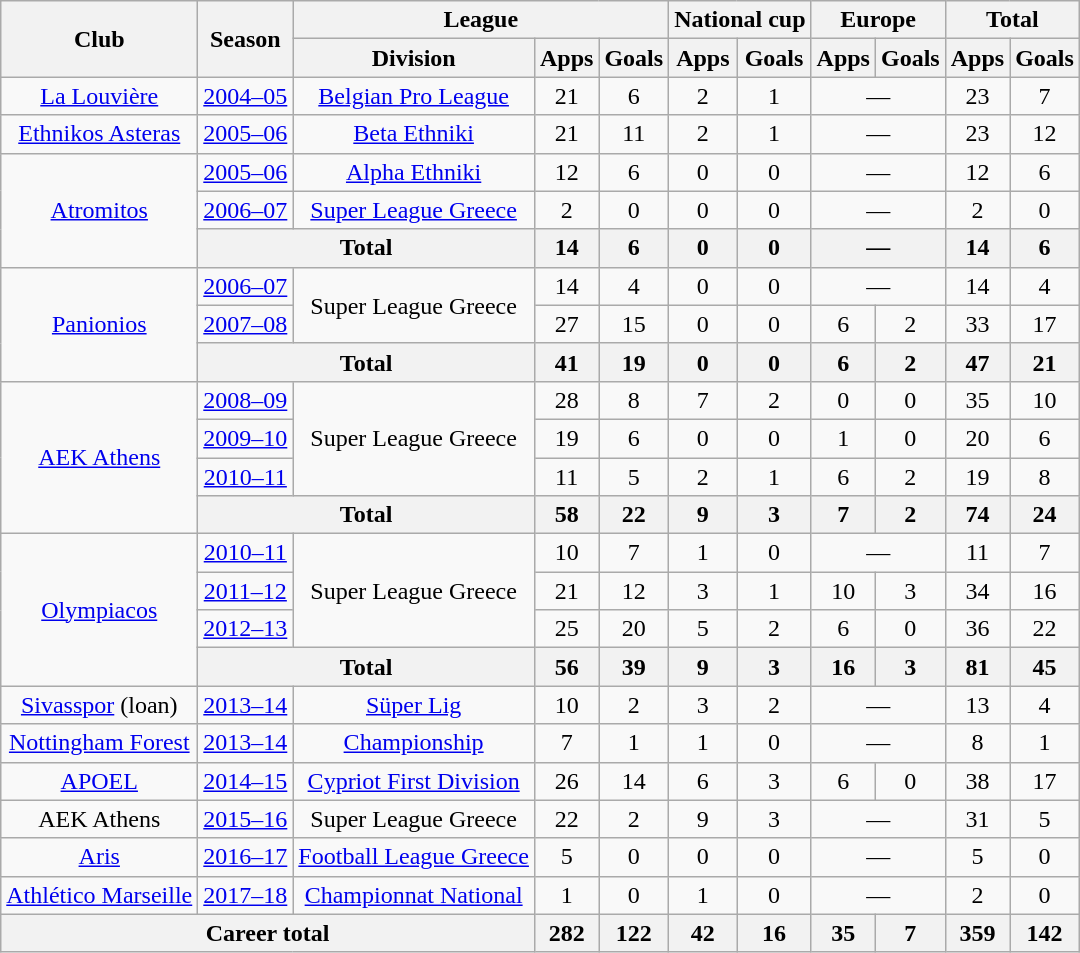<table class="wikitable" style="text-align:center">
<tr>
<th rowspan="2">Club</th>
<th rowspan="2">Season</th>
<th colspan="3">League</th>
<th colspan="2">National cup</th>
<th colspan="2">Europe</th>
<th colspan="2">Total</th>
</tr>
<tr>
<th>Division</th>
<th>Apps</th>
<th>Goals</th>
<th>Apps</th>
<th>Goals</th>
<th>Apps</th>
<th>Goals</th>
<th>Apps</th>
<th>Goals</th>
</tr>
<tr>
<td><a href='#'>La Louvière</a></td>
<td><a href='#'>2004–05</a></td>
<td><a href='#'>Belgian Pro League</a></td>
<td>21</td>
<td>6</td>
<td>2</td>
<td>1</td>
<td colspan="2">—</td>
<td>23</td>
<td>7</td>
</tr>
<tr>
<td><a href='#'>Ethnikos Asteras</a></td>
<td><a href='#'>2005–06</a></td>
<td><a href='#'>Beta Ethniki</a></td>
<td>21</td>
<td>11</td>
<td>2</td>
<td>1</td>
<td colspan="2">—</td>
<td>23</td>
<td>12</td>
</tr>
<tr>
<td rowspan="3"><a href='#'>Atromitos</a></td>
<td><a href='#'>2005–06</a></td>
<td><a href='#'>Alpha Ethniki</a></td>
<td>12</td>
<td>6</td>
<td>0</td>
<td>0</td>
<td colspan="2">—</td>
<td>12</td>
<td>6</td>
</tr>
<tr>
<td><a href='#'>2006–07</a></td>
<td><a href='#'>Super League Greece</a></td>
<td>2</td>
<td>0</td>
<td>0</td>
<td>0</td>
<td colspan="2">—</td>
<td>2</td>
<td>0</td>
</tr>
<tr>
<th colspan="2">Total</th>
<th>14</th>
<th>6</th>
<th>0</th>
<th>0</th>
<th colspan="2">—</th>
<th>14</th>
<th>6</th>
</tr>
<tr>
<td rowspan="3"><a href='#'>Panionios</a></td>
<td><a href='#'>2006–07</a></td>
<td rowspan="2">Super League Greece</td>
<td>14</td>
<td>4</td>
<td>0</td>
<td>0</td>
<td colspan="2">—</td>
<td>14</td>
<td>4</td>
</tr>
<tr>
<td><a href='#'>2007–08</a></td>
<td>27</td>
<td>15</td>
<td>0</td>
<td>0</td>
<td>6</td>
<td>2</td>
<td>33</td>
<td>17</td>
</tr>
<tr>
<th colspan="2">Total</th>
<th>41</th>
<th>19</th>
<th>0</th>
<th>0</th>
<th>6</th>
<th>2</th>
<th>47</th>
<th>21</th>
</tr>
<tr>
<td rowspan="4"><a href='#'>AEK Athens</a></td>
<td><a href='#'>2008–09</a></td>
<td rowspan="3">Super League Greece</td>
<td>28</td>
<td>8</td>
<td>7</td>
<td>2</td>
<td>0</td>
<td>0</td>
<td>35</td>
<td>10</td>
</tr>
<tr>
<td><a href='#'>2009–10</a></td>
<td>19</td>
<td>6</td>
<td>0</td>
<td>0</td>
<td>1</td>
<td>0</td>
<td>20</td>
<td>6</td>
</tr>
<tr>
<td><a href='#'>2010–11</a></td>
<td>11</td>
<td>5</td>
<td>2</td>
<td>1</td>
<td>6</td>
<td>2</td>
<td>19</td>
<td>8</td>
</tr>
<tr>
<th colspan="2">Total</th>
<th>58</th>
<th>22</th>
<th>9</th>
<th>3</th>
<th>7</th>
<th>2</th>
<th>74</th>
<th>24</th>
</tr>
<tr>
<td rowspan="4"><a href='#'>Olympiacos</a></td>
<td><a href='#'>2010–11</a></td>
<td rowspan="3">Super League Greece</td>
<td>10</td>
<td>7</td>
<td>1</td>
<td>0</td>
<td colspan="2">—</td>
<td>11</td>
<td>7</td>
</tr>
<tr>
<td><a href='#'>2011–12</a></td>
<td>21</td>
<td>12</td>
<td>3</td>
<td>1</td>
<td>10</td>
<td>3</td>
<td>34</td>
<td>16</td>
</tr>
<tr>
<td><a href='#'>2012–13</a></td>
<td>25</td>
<td>20</td>
<td>5</td>
<td>2</td>
<td>6</td>
<td>0</td>
<td>36</td>
<td>22</td>
</tr>
<tr>
<th colspan="2">Total</th>
<th>56</th>
<th>39</th>
<th>9</th>
<th>3</th>
<th>16</th>
<th>3</th>
<th>81</th>
<th>45</th>
</tr>
<tr>
<td><a href='#'>Sivasspor</a> (loan)</td>
<td><a href='#'>2013–14</a></td>
<td><a href='#'>Süper Lig</a></td>
<td>10</td>
<td>2</td>
<td>3</td>
<td>2</td>
<td colspan="2">—</td>
<td>13</td>
<td>4</td>
</tr>
<tr>
<td><a href='#'>Nottingham Forest</a></td>
<td><a href='#'>2013–14</a></td>
<td><a href='#'>Championship</a></td>
<td>7</td>
<td>1</td>
<td>1</td>
<td>0</td>
<td colspan="2">—</td>
<td>8</td>
<td>1</td>
</tr>
<tr>
<td><a href='#'>APOEL</a></td>
<td><a href='#'>2014–15</a></td>
<td><a href='#'>Cypriot First Division</a></td>
<td>26</td>
<td>14</td>
<td>6</td>
<td>3</td>
<td>6</td>
<td>0</td>
<td>38</td>
<td>17</td>
</tr>
<tr>
<td>AEK Athens</td>
<td><a href='#'>2015–16</a></td>
<td>Super League Greece</td>
<td>22</td>
<td>2</td>
<td>9</td>
<td>3</td>
<td colspan="2">—</td>
<td>31</td>
<td>5</td>
</tr>
<tr>
<td><a href='#'>Aris</a></td>
<td><a href='#'>2016–17</a></td>
<td><a href='#'>Football League Greece</a></td>
<td>5</td>
<td>0</td>
<td>0</td>
<td>0</td>
<td colspan="2">—</td>
<td>5</td>
<td>0</td>
</tr>
<tr>
<td><a href='#'>Athlético Marseille</a></td>
<td><a href='#'>2017–18</a></td>
<td><a href='#'>Championnat National</a></td>
<td>1</td>
<td>0</td>
<td>1</td>
<td>0</td>
<td colspan="2">—</td>
<td>2</td>
<td>0</td>
</tr>
<tr>
<th colspan="3">Career total</th>
<th>282</th>
<th>122</th>
<th>42</th>
<th>16</th>
<th>35</th>
<th>7</th>
<th>359</th>
<th>142</th>
</tr>
</table>
